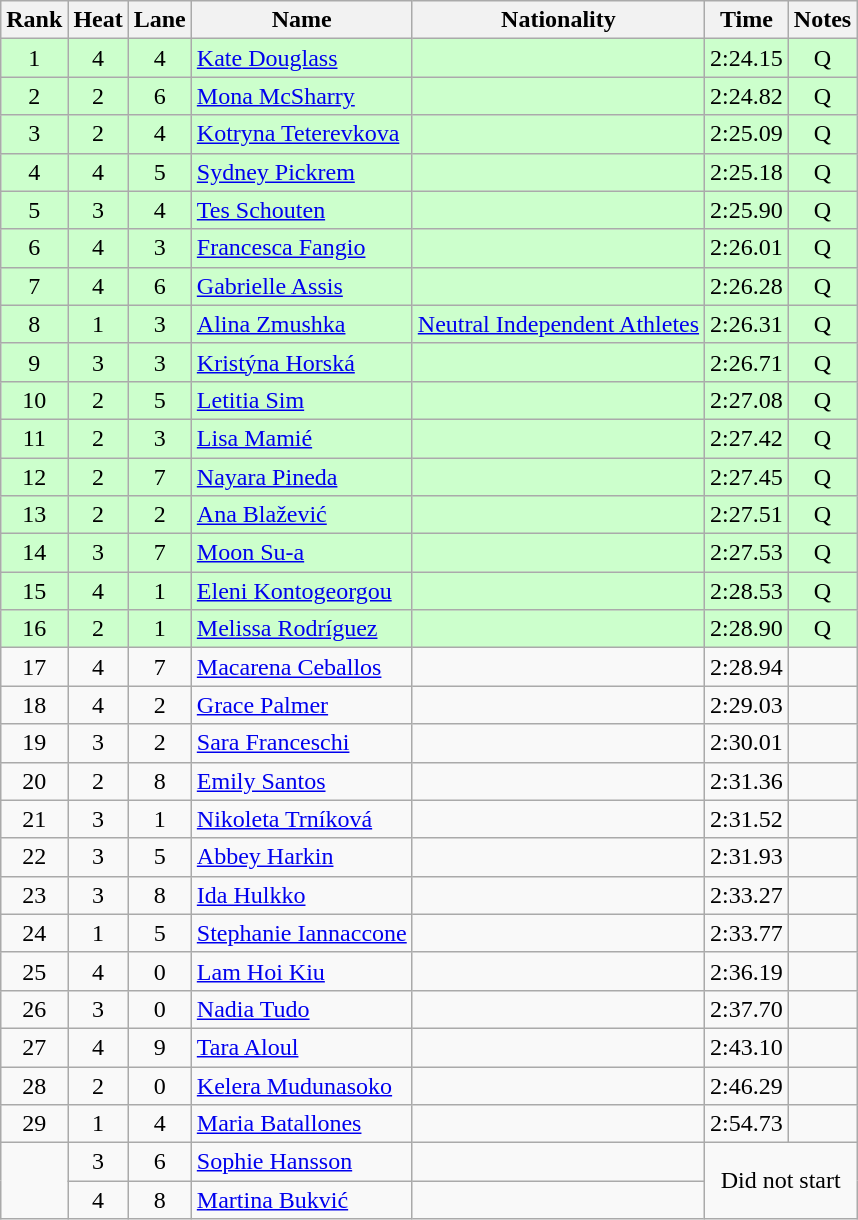<table class="wikitable sortable" style="text-align:center">
<tr>
<th>Rank</th>
<th>Heat</th>
<th>Lane</th>
<th>Name</th>
<th>Nationality</th>
<th>Time</th>
<th>Notes</th>
</tr>
<tr bgcolor=ccffcc>
<td>1</td>
<td>4</td>
<td>4</td>
<td align=left><a href='#'>Kate Douglass</a></td>
<td align=left></td>
<td>2:24.15</td>
<td>Q</td>
</tr>
<tr bgcolor=ccffcc>
<td>2</td>
<td>2</td>
<td>6</td>
<td align=left><a href='#'>Mona McSharry</a></td>
<td align=left></td>
<td>2:24.82</td>
<td>Q</td>
</tr>
<tr bgcolor=ccffcc>
<td>3</td>
<td>2</td>
<td>4</td>
<td align=left><a href='#'>Kotryna Teterevkova</a></td>
<td align=left></td>
<td>2:25.09</td>
<td>Q</td>
</tr>
<tr bgcolor=ccffcc>
<td>4</td>
<td>4</td>
<td>5</td>
<td align=left><a href='#'>Sydney Pickrem</a></td>
<td align=left></td>
<td>2:25.18</td>
<td>Q</td>
</tr>
<tr bgcolor=ccffcc>
<td>5</td>
<td>3</td>
<td>4</td>
<td align=left><a href='#'>Tes Schouten</a></td>
<td align=left></td>
<td>2:25.90</td>
<td>Q</td>
</tr>
<tr bgcolor=ccffcc>
<td>6</td>
<td>4</td>
<td>3</td>
<td align=left><a href='#'>Francesca Fangio</a></td>
<td align=left></td>
<td>2:26.01</td>
<td>Q</td>
</tr>
<tr bgcolor=ccffcc>
<td>7</td>
<td>4</td>
<td>6</td>
<td align=left><a href='#'>Gabrielle Assis</a></td>
<td align=left></td>
<td>2:26.28</td>
<td>Q</td>
</tr>
<tr bgcolor=ccffcc>
<td>8</td>
<td>1</td>
<td>3</td>
<td align=left><a href='#'>Alina Zmushka</a></td>
<td align=left> <a href='#'>Neutral Independent Athletes</a></td>
<td>2:26.31</td>
<td>Q</td>
</tr>
<tr bgcolor=ccffcc>
<td>9</td>
<td>3</td>
<td>3</td>
<td align=left><a href='#'>Kristýna Horská</a></td>
<td align=left></td>
<td>2:26.71</td>
<td>Q</td>
</tr>
<tr bgcolor=ccffcc>
<td>10</td>
<td>2</td>
<td>5</td>
<td align=left><a href='#'>Letitia Sim</a></td>
<td align=left></td>
<td>2:27.08</td>
<td>Q</td>
</tr>
<tr bgcolor=ccffcc>
<td>11</td>
<td>2</td>
<td>3</td>
<td align=left><a href='#'>Lisa Mamié</a></td>
<td align=left></td>
<td>2:27.42</td>
<td>Q</td>
</tr>
<tr bgcolor=ccffcc>
<td>12</td>
<td>2</td>
<td>7</td>
<td align=left><a href='#'>Nayara Pineda</a></td>
<td align=left></td>
<td>2:27.45</td>
<td>Q</td>
</tr>
<tr bgcolor=ccffcc>
<td>13</td>
<td>2</td>
<td>2</td>
<td align=left><a href='#'>Ana Blažević</a></td>
<td align=left></td>
<td>2:27.51</td>
<td>Q</td>
</tr>
<tr bgcolor=ccffcc>
<td>14</td>
<td>3</td>
<td>7</td>
<td align=left><a href='#'>Moon Su-a</a></td>
<td align=left></td>
<td>2:27.53</td>
<td>Q</td>
</tr>
<tr bgcolor=ccffcc>
<td>15</td>
<td>4</td>
<td>1</td>
<td align=left><a href='#'>Eleni Kontogeorgou</a></td>
<td align=left></td>
<td>2:28.53</td>
<td>Q</td>
</tr>
<tr bgcolor=ccffcc>
<td>16</td>
<td>2</td>
<td>1</td>
<td align=left><a href='#'>Melissa Rodríguez</a></td>
<td align=left></td>
<td>2:28.90</td>
<td>Q</td>
</tr>
<tr>
<td>17</td>
<td>4</td>
<td>7</td>
<td align=left><a href='#'>Macarena Ceballos</a></td>
<td align=left></td>
<td>2:28.94</td>
<td></td>
</tr>
<tr>
<td>18</td>
<td>4</td>
<td>2</td>
<td align=left><a href='#'>Grace Palmer</a></td>
<td align=left></td>
<td>2:29.03</td>
<td></td>
</tr>
<tr>
<td>19</td>
<td>3</td>
<td>2</td>
<td align=left><a href='#'>Sara Franceschi</a></td>
<td align=left></td>
<td>2:30.01</td>
<td></td>
</tr>
<tr>
<td>20</td>
<td>2</td>
<td>8</td>
<td align=left><a href='#'>Emily Santos</a></td>
<td align=left></td>
<td>2:31.36</td>
<td></td>
</tr>
<tr>
<td>21</td>
<td>3</td>
<td>1</td>
<td align=left><a href='#'>Nikoleta Trníková</a></td>
<td align=left></td>
<td>2:31.52</td>
<td></td>
</tr>
<tr>
<td>22</td>
<td>3</td>
<td>5</td>
<td align=left><a href='#'>Abbey Harkin</a></td>
<td align=left></td>
<td>2:31.93</td>
<td></td>
</tr>
<tr>
<td>23</td>
<td>3</td>
<td>8</td>
<td align=left><a href='#'>Ida Hulkko</a></td>
<td align=left></td>
<td>2:33.27</td>
<td></td>
</tr>
<tr>
<td>24</td>
<td>1</td>
<td>5</td>
<td align=left><a href='#'>Stephanie Iannaccone</a></td>
<td align=left></td>
<td>2:33.77</td>
<td></td>
</tr>
<tr>
<td>25</td>
<td>4</td>
<td>0</td>
<td align=left><a href='#'>Lam Hoi Kiu</a></td>
<td align=left></td>
<td>2:36.19</td>
<td></td>
</tr>
<tr>
<td>26</td>
<td>3</td>
<td>0</td>
<td align=left><a href='#'>Nadia Tudo</a></td>
<td align=left></td>
<td>2:37.70</td>
<td></td>
</tr>
<tr>
<td>27</td>
<td>4</td>
<td>9</td>
<td align=left><a href='#'>Tara Aloul</a></td>
<td align=left></td>
<td>2:43.10</td>
<td></td>
</tr>
<tr>
<td>28</td>
<td>2</td>
<td>0</td>
<td align=left><a href='#'>Kelera Mudunasoko</a></td>
<td align=left></td>
<td>2:46.29</td>
<td></td>
</tr>
<tr>
<td>29</td>
<td>1</td>
<td>4</td>
<td align=left><a href='#'>Maria Batallones</a></td>
<td align=left></td>
<td>2:54.73</td>
<td></td>
</tr>
<tr>
<td rowspan=2></td>
<td>3</td>
<td>6</td>
<td align=left><a href='#'>Sophie Hansson</a></td>
<td align=left></td>
<td rowspan=2 colspan=2>Did not start</td>
</tr>
<tr>
<td>4</td>
<td>8</td>
<td align=left><a href='#'>Martina Bukvić</a></td>
<td align=left></td>
</tr>
</table>
